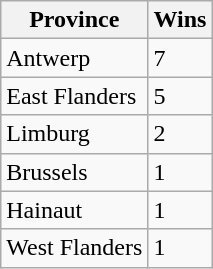<table class="wikitable">
<tr>
<th>Province</th>
<th>Wins</th>
</tr>
<tr>
<td>Antwerp</td>
<td>7</td>
</tr>
<tr>
<td>East Flanders</td>
<td>5</td>
</tr>
<tr>
<td>Limburg</td>
<td>2</td>
</tr>
<tr>
<td>Brussels</td>
<td>1</td>
</tr>
<tr>
<td>Hainaut</td>
<td>1</td>
</tr>
<tr>
<td>West Flanders</td>
<td>1</td>
</tr>
</table>
